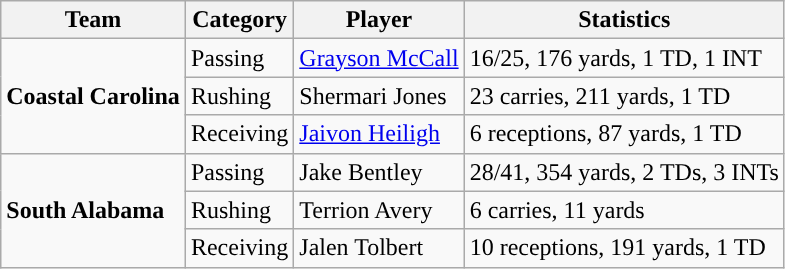<table class="wikitable" style="float: left;">
<tr>
<th>Team</th>
<th>Category</th>
<th>Player</th>
<th>Statistics</th>
</tr>
<tr>
<td rowspan=3><strong>Coastal Carolina</strong></td>
<td>Passing</td>
<td><a href='#'>Grayson McCall</a></td>
<td>16/25, 176 yards, 1 TD, 1 INT</td>
</tr>
<tr>
<td>Rushing</td>
<td>Shermari Jones</td>
<td>23 carries, 211 yards, 1 TD</td>
</tr>
<tr>
<td>Receiving</td>
<td><a href='#'>Jaivon Heiligh</a></td>
<td>6 receptions, 87 yards, 1 TD</td>
</tr>
<tr>
<td rowspan=3><strong>South Alabama</strong></td>
<td>Passing</td>
<td>Jake Bentley</td>
<td>28/41, 354 yards, 2 TDs, 3 INTs</td>
</tr>
<tr>
<td>Rushing</td>
<td>Terrion Avery</td>
<td>6 carries, 11 yards</td>
</tr>
<tr>
<td>Receiving</td>
<td>Jalen Tolbert</td>
<td>10 receptions, 191 yards, 1 TD</td>
</tr>
</table>
